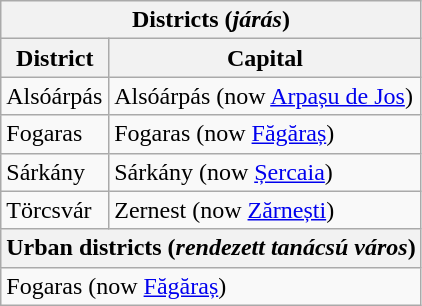<table class="wikitable">
<tr>
<th colspan=2>Districts (<em>járás</em>)</th>
</tr>
<tr>
<th>District</th>
<th>Capital</th>
</tr>
<tr>
<td> Alsóárpás</td>
<td>Alsóárpás (now <a href='#'>Arpașu de Jos</a>)</td>
</tr>
<tr>
<td> Fogaras</td>
<td>Fogaras (now <a href='#'>Făgăraș</a>)</td>
</tr>
<tr>
<td> Sárkány</td>
<td>Sárkány (now <a href='#'>Șercaia</a>)</td>
</tr>
<tr>
<td> Törcsvár</td>
<td>Zernest (now <a href='#'>Zărnești</a>)</td>
</tr>
<tr>
<th colspan=2>Urban districts (<em>rendezett tanácsú város</em>)</th>
</tr>
<tr>
<td colspan=2>Fogaras (now <a href='#'>Făgăraș</a>)</td>
</tr>
</table>
